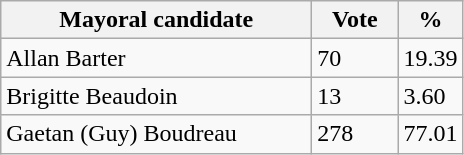<table class="wikitable">
<tr>
<th bgcolor="#DDDDFF" width="200px">Mayoral candidate</th>
<th bgcolor="#DDDDFF" width="50px">Vote</th>
<th bgcolor="#DDDDFF" width="30px">%</th>
</tr>
<tr>
<td>Allan Barter</td>
<td>70</td>
<td>19.39</td>
</tr>
<tr>
<td>Brigitte Beaudoin</td>
<td>13</td>
<td>3.60</td>
</tr>
<tr>
<td>Gaetan (Guy) Boudreau</td>
<td>278</td>
<td>77.01</td>
</tr>
</table>
